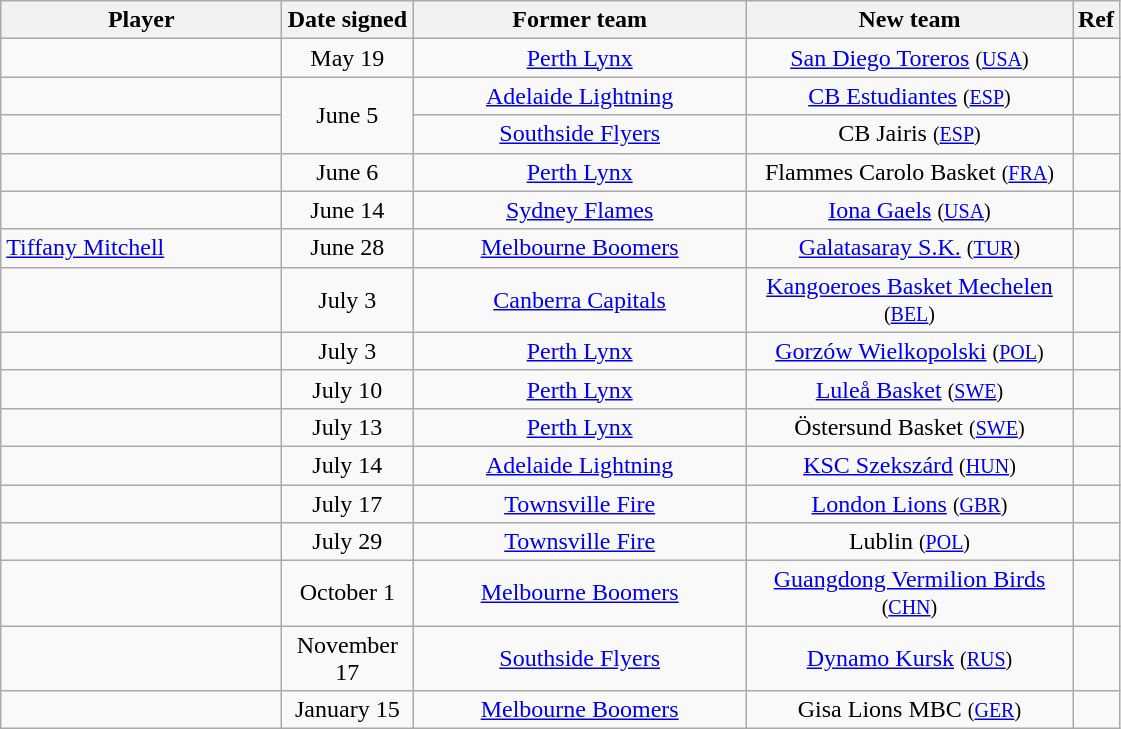<table class="wikitable sortable" style="text-align:center">
<tr>
<th style="width:180px">Player</th>
<th style="width:80px">Date signed</th>
<th style="width:215px">Former team</th>
<th style="width:210px">New team</th>
<th class="unsortable">Ref</th>
</tr>
<tr>
<td align="left"> </td>
<td align="center">May 19</td>
<td align="center"><a href='#'>Perth Lynx</a></td>
<td align="center"><a href='#'>San Diego Toreros</a> <small>(<a href='#'>USA</a>)</small></td>
<td align="center"></td>
</tr>
<tr>
<td align="left"> </td>
<td rowspan="2" align="center">June 5</td>
<td align="center"><a href='#'>Adelaide Lightning</a></td>
<td align="center"><a href='#'>CB Estudiantes</a> <small>(<a href='#'>ESP</a>)</small></td>
<td align="center"></td>
</tr>
<tr>
<td align="left"> </td>
<td align="center"><a href='#'>Southside Flyers</a></td>
<td align="center">CB Jairis <small>(<a href='#'>ESP</a>)</small></td>
<td align="center"></td>
</tr>
<tr>
<td align="left"> </td>
<td align="center">June 6</td>
<td align="center"><a href='#'>Perth Lynx</a></td>
<td align="center">Flammes Carolo Basket <small>(<a href='#'>FRA</a>)</small></td>
<td align="center"></td>
</tr>
<tr>
<td align="left"> </td>
<td align="center">June 14</td>
<td align="center"><a href='#'>Sydney Flames</a></td>
<td align="center"><a href='#'>Iona Gaels</a> <small>(<a href='#'>USA</a>)</small></td>
<td align="center"></td>
</tr>
<tr>
<td align="left"> <a href='#'>Tiffany Mitchell</a></td>
<td align="center">June 28</td>
<td align="center"><a href='#'>Melbourne Boomers</a></td>
<td align="center"><a href='#'>Galatasaray S.K.</a> <small>(<a href='#'>TUR</a>)</small></td>
<td align="center"></td>
</tr>
<tr>
<td align="left"> </td>
<td align="center">July 3</td>
<td align="center"><a href='#'>Canberra Capitals</a></td>
<td align="center"><a href='#'>Kangoeroes Basket Mechelen</a> <small>(<a href='#'>BEL</a>)</small></td>
<td align="center"></td>
</tr>
<tr>
<td align="left"> </td>
<td align="center">July 3</td>
<td align="center"><a href='#'>Perth Lynx</a></td>
<td align="center"><a href='#'>Gorzów Wielkopolski</a> <small>(<a href='#'>POL</a>)</small></td>
<td align="center"></td>
</tr>
<tr>
<td align="left"> </td>
<td align="center">July 10</td>
<td align="center"><a href='#'>Perth Lynx</a></td>
<td align="center"><a href='#'>Luleå Basket</a> <small>(<a href='#'>SWE</a>)</small></td>
<td align="center"></td>
</tr>
<tr>
<td align="left"> </td>
<td align="center">July 13</td>
<td align="center"><a href='#'>Perth Lynx</a></td>
<td align="center">Östersund Basket <small>(<a href='#'>SWE</a>)</small></td>
<td align="center"></td>
</tr>
<tr>
<td align="left"> </td>
<td align="center">July 14</td>
<td align="center"><a href='#'>Adelaide Lightning</a></td>
<td align="center"><a href='#'>KSC Szekszárd</a> <small>(<a href='#'>HUN</a>)</small></td>
<td align="center"></td>
</tr>
<tr>
<td align="left"> </td>
<td align="center">July 17</td>
<td align="center"><a href='#'>Townsville Fire</a></td>
<td align="center"><a href='#'>London Lions</a> <small>(<a href='#'>GBR</a>)</small></td>
<td align="center"></td>
</tr>
<tr>
<td align="left"> </td>
<td align="center">July 29</td>
<td align="center"><a href='#'>Townsville Fire</a></td>
<td align="center">Lublin <small>(<a href='#'>POL</a>)</small></td>
<td align="center"></td>
</tr>
<tr>
<td align="left"> </td>
<td align="center">October 1</td>
<td align="center"><a href='#'>Melbourne Boomers</a></td>
<td align="center"><a href='#'>Guangdong Vermilion Birds</a> <small>(<a href='#'>CHN</a>)</small></td>
<td align="center"></td>
</tr>
<tr>
<td align="left"> </td>
<td align="center">November 17</td>
<td align="center"><a href='#'>Southside Flyers</a></td>
<td align="center"><a href='#'>Dynamo Kursk</a> <small>(<a href='#'>RUS</a>)</small></td>
<td align="center"></td>
</tr>
<tr>
<td align="left"> </td>
<td align="center">January 15</td>
<td align="center"><a href='#'>Melbourne Boomers</a></td>
<td align="center">Gisa Lions MBC <small>(<a href='#'>GER</a>)</small></td>
<td align="center"></td>
</tr>
</table>
